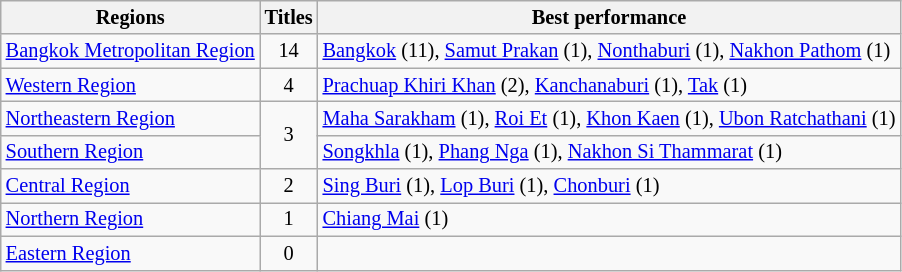<table class="wikitable" style="font-size: 85%;">
<tr>
<th>Regions</th>
<th>Titles</th>
<th>Best performance</th>
</tr>
<tr>
<td> <a href='#'>Bangkok Metropolitan Region</a></td>
<td align="center">14</td>
<td><a href='#'>Bangkok</a> (11), <a href='#'>Samut Prakan</a> (1), <a href='#'>Nonthaburi</a> (1), <a href='#'>Nakhon Pathom</a> (1)</td>
</tr>
<tr>
<td> <a href='#'>Western Region</a></td>
<td align="center">4</td>
<td><a href='#'>Prachuap Khiri Khan</a> (2), <a href='#'>Kanchanaburi</a> (1), <a href='#'>Tak</a> (1)</td>
</tr>
<tr>
<td> <a href='#'>Northeastern Region</a></td>
<td rowspan="2" align="center">3</td>
<td><a href='#'>Maha Sarakham</a> (1), <a href='#'>Roi Et</a> (1), <a href='#'>Khon Kaen</a> (1), <a href='#'>Ubon Ratchathani</a> (1)</td>
</tr>
<tr>
<td> <a href='#'>Southern Region</a></td>
<td><a href='#'>Songkhla</a> (1), <a href='#'>Phang Nga</a> (1), <a href='#'>Nakhon Si Thammarat</a> (1)</td>
</tr>
<tr>
<td> <a href='#'>Central Region</a></td>
<td align="center">2</td>
<td><a href='#'>Sing Buri</a> (1), <a href='#'>Lop Buri</a> (1), <a href='#'>Chonburi</a> (1)</td>
</tr>
<tr>
<td> <a href='#'>Northern Region</a></td>
<td align="center">1</td>
<td><a href='#'>Chiang Mai</a> (1)</td>
</tr>
<tr>
<td> <a href='#'>Eastern Region</a></td>
<td align="center">0</td>
<td></td>
</tr>
</table>
